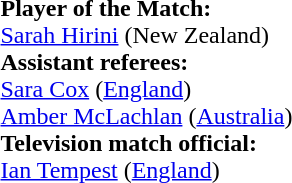<table style="width:100%">
<tr>
<td><br><strong>Player of the Match:</strong>
<br><a href='#'>Sarah Hirini</a> (New Zealand)<br><strong>Assistant referees:</strong>
<br><a href='#'>Sara Cox</a> (<a href='#'>England</a>)
<br><a href='#'>Amber McLachlan</a> (<a href='#'>Australia</a>)
<br><strong>Television match official:</strong>
<br><a href='#'>Ian Tempest</a> (<a href='#'>England</a>)</td>
</tr>
</table>
